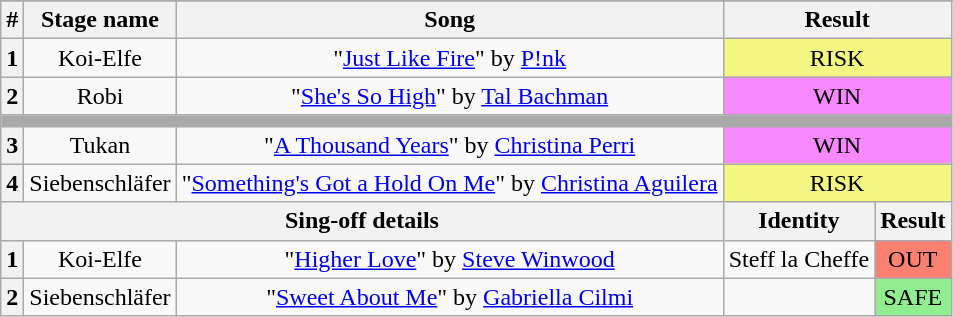<table class="wikitable plainrowheaders" style="text-align: center">
<tr>
</tr>
<tr>
<th>#</th>
<th>Stage name</th>
<th>Song</th>
<th colspan=2>Result</th>
</tr>
<tr>
<th>1</th>
<td>Koi-Elfe</td>
<td>"<a href='#'>Just Like Fire</a>" by <a href='#'>P!nk</a></td>
<td colspan="2" bgcolor="#F3F781">RISK</td>
</tr>
<tr>
<th>2</th>
<td>Robi</td>
<td>"<a href='#'>She's So High</a>" by <a href='#'>Tal Bachman</a></td>
<td colspan="2" bgcolor="F888FD">WIN</td>
</tr>
<tr>
<td colspan="5" style="background:darkgray"></td>
</tr>
<tr>
<th>3</th>
<td>Tukan</td>
<td>"<a href='#'>A Thousand Years</a>" by <a href='#'>Christina Perri</a></td>
<td colspan="2" bgcolor="F888FD">WIN</td>
</tr>
<tr>
<th>4</th>
<td>Siebenschläfer</td>
<td>"<a href='#'>Something's Got a Hold On Me</a>" by <a href='#'>Christina Aguilera</a></td>
<td colspan=2 bgcolor="#F3F781">RISK</td>
</tr>
<tr>
<th colspan="3">Sing-off details</th>
<th>Identity</th>
<th>Result</th>
</tr>
<tr>
<th>1</th>
<td>Koi-Elfe</td>
<td>"<a href='#'>Higher Love</a>" by <a href='#'>Steve Winwood</a></td>
<td>Steff la Cheffe</td>
<td bgcolor="salmon">OUT</td>
</tr>
<tr>
<th>2</th>
<td>Siebenschläfer</td>
<td>"<a href='#'>Sweet About Me</a>" by <a href='#'>Gabriella Cilmi</a></td>
<td></td>
<td bgcolor="lightgreen">SAFE</td>
</tr>
</table>
